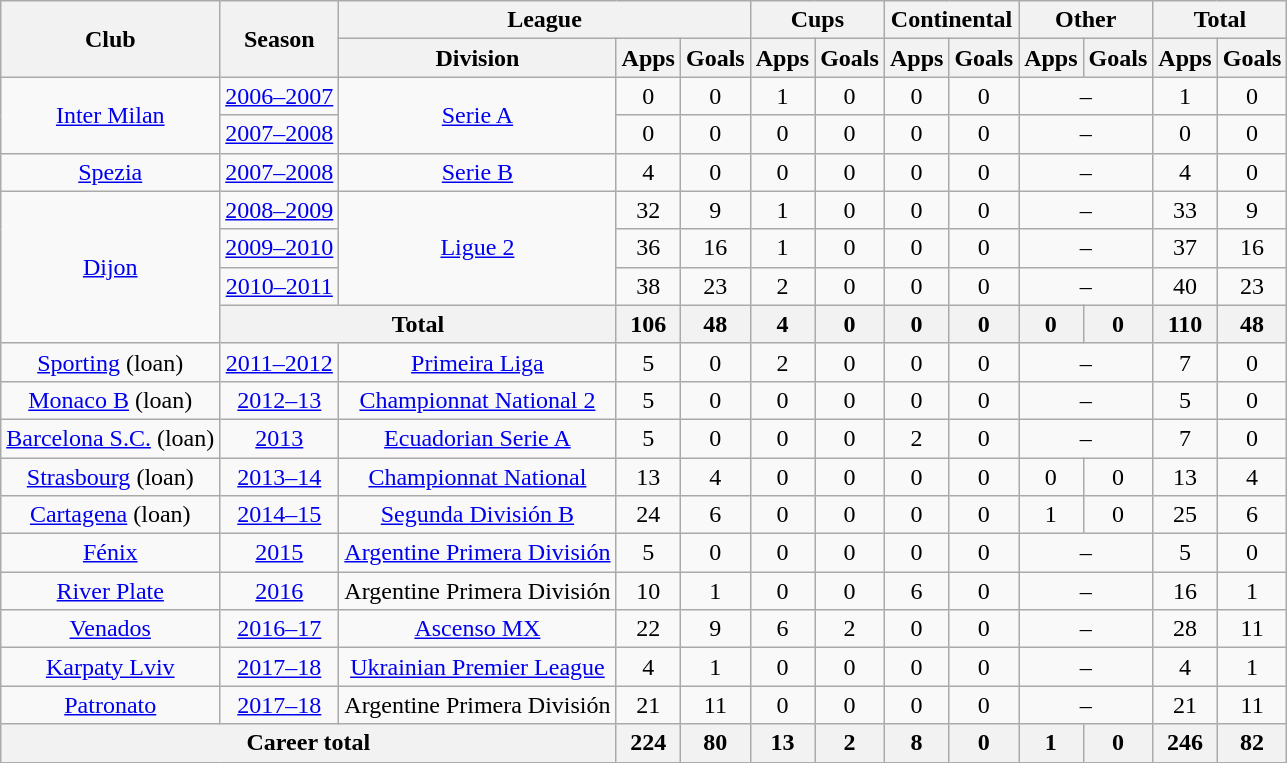<table class="wikitable" style="text-align: center">
<tr>
<th rowspan=2>Club</th>
<th rowspan=2>Season</th>
<th colspan=3>League</th>
<th colspan=2>Cups</th>
<th colspan=2>Continental</th>
<th colspan=2>Other</th>
<th colspan=2>Total</th>
</tr>
<tr>
<th>Division</th>
<th>Apps</th>
<th>Goals</th>
<th>Apps</th>
<th>Goals</th>
<th>Apps</th>
<th>Goals</th>
<th>Apps</th>
<th>Goals</th>
<th>Apps</th>
<th>Goals</th>
</tr>
<tr>
<td rowspan=2><a href='#'>Inter Milan</a></td>
<td><a href='#'>2006–2007</a></td>
<td rowspan=2><a href='#'>Serie A</a></td>
<td>0</td>
<td>0</td>
<td>1</td>
<td>0</td>
<td>0</td>
<td>0</td>
<td colspan=2>–</td>
<td>1</td>
<td>0</td>
</tr>
<tr>
<td><a href='#'>2007–2008</a></td>
<td>0</td>
<td>0</td>
<td>0</td>
<td>0</td>
<td>0</td>
<td>0</td>
<td colspan=2>–</td>
<td>0</td>
<td>0</td>
</tr>
<tr>
<td><a href='#'>Spezia</a></td>
<td><a href='#'>2007–2008</a></td>
<td><a href='#'>Serie B</a></td>
<td>4</td>
<td>0</td>
<td>0</td>
<td>0</td>
<td>0</td>
<td>0</td>
<td colspan=2>–</td>
<td>4</td>
<td>0</td>
</tr>
<tr>
<td rowspan=4><a href='#'>Dijon</a></td>
<td><a href='#'>2008–2009</a></td>
<td rowspan=3><a href='#'>Ligue 2</a></td>
<td>32</td>
<td>9</td>
<td>1</td>
<td>0</td>
<td>0</td>
<td>0</td>
<td colspan=2>–</td>
<td>33</td>
<td>9</td>
</tr>
<tr>
<td><a href='#'>2009–2010</a></td>
<td>36</td>
<td>16</td>
<td>1</td>
<td>0</td>
<td>0</td>
<td>0</td>
<td colspan=2>–</td>
<td>37</td>
<td>16</td>
</tr>
<tr>
<td><a href='#'>2010–2011</a></td>
<td>38</td>
<td>23</td>
<td>2</td>
<td>0</td>
<td>0</td>
<td>0</td>
<td colspan=2>–</td>
<td>40</td>
<td>23</td>
</tr>
<tr>
<th colspan=2>Total</th>
<th>106</th>
<th>48</th>
<th>4</th>
<th>0</th>
<th>0</th>
<th>0</th>
<th>0</th>
<th>0</th>
<th>110</th>
<th>48</th>
</tr>
<tr>
<td><a href='#'>Sporting</a> (loan)</td>
<td><a href='#'>2011–2012</a></td>
<td><a href='#'>Primeira Liga</a></td>
<td>5</td>
<td>0</td>
<td>2</td>
<td>0</td>
<td>0</td>
<td>0</td>
<td colspan=2>–</td>
<td>7</td>
<td>0</td>
</tr>
<tr>
<td><a href='#'>Monaco B</a> (loan)</td>
<td><a href='#'>2012–13</a></td>
<td><a href='#'>Championnat National 2</a></td>
<td>5</td>
<td>0</td>
<td>0</td>
<td>0</td>
<td>0</td>
<td>0</td>
<td colspan=2>–</td>
<td>5</td>
<td>0</td>
</tr>
<tr>
<td><a href='#'>Barcelona S.C.</a> (loan)</td>
<td><a href='#'>2013</a></td>
<td><a href='#'>Ecuadorian Serie A</a></td>
<td>5</td>
<td>0</td>
<td>0</td>
<td>0</td>
<td>2</td>
<td>0</td>
<td colspan=2>–</td>
<td>7</td>
<td>0</td>
</tr>
<tr>
<td><a href='#'>Strasbourg</a> (loan)</td>
<td><a href='#'>2013–14</a></td>
<td><a href='#'>Championnat National</a></td>
<td>13</td>
<td>4</td>
<td>0</td>
<td>0</td>
<td>0</td>
<td>0</td>
<td>0</td>
<td>0</td>
<td>13</td>
<td>4</td>
</tr>
<tr>
<td><a href='#'>Cartagena</a> (loan)</td>
<td><a href='#'>2014–15</a></td>
<td><a href='#'>Segunda División B</a></td>
<td>24</td>
<td>6</td>
<td>0</td>
<td>0</td>
<td>0</td>
<td>0</td>
<td>1</td>
<td>0</td>
<td>25</td>
<td>6</td>
</tr>
<tr>
<td><a href='#'>Fénix</a></td>
<td><a href='#'>2015</a></td>
<td><a href='#'>Argentine Primera División</a></td>
<td>5</td>
<td>0</td>
<td>0</td>
<td>0</td>
<td>0</td>
<td>0</td>
<td colspan=2>–</td>
<td>5</td>
<td>0</td>
</tr>
<tr>
<td><a href='#'>River Plate</a></td>
<td><a href='#'>2016</a></td>
<td>Argentine Primera División</td>
<td>10</td>
<td>1</td>
<td>0</td>
<td>0</td>
<td>6</td>
<td>0</td>
<td colspan=2>–</td>
<td>16</td>
<td>1</td>
</tr>
<tr>
<td><a href='#'>Venados</a></td>
<td><a href='#'>2016–17</a></td>
<td><a href='#'>Ascenso MX</a></td>
<td>22</td>
<td>9</td>
<td>6</td>
<td>2</td>
<td>0</td>
<td>0</td>
<td colspan=2>–</td>
<td>28</td>
<td>11</td>
</tr>
<tr>
<td><a href='#'>Karpaty Lviv</a></td>
<td><a href='#'>2017–18</a></td>
<td><a href='#'>Ukrainian Premier League</a></td>
<td>4</td>
<td>1</td>
<td>0</td>
<td>0</td>
<td>0</td>
<td>0</td>
<td colspan=2>–</td>
<td>4</td>
<td>1</td>
</tr>
<tr>
<td><a href='#'>Patronato</a></td>
<td><a href='#'>2017–18</a></td>
<td>Argentine Primera División</td>
<td>21</td>
<td>11</td>
<td>0</td>
<td>0</td>
<td>0</td>
<td>0</td>
<td colspan=2>–</td>
<td>21</td>
<td>11</td>
</tr>
<tr>
<th colspan=3>Career total</th>
<th>224</th>
<th>80</th>
<th>13</th>
<th>2</th>
<th>8</th>
<th>0</th>
<th>1</th>
<th>0</th>
<th>246</th>
<th>82</th>
</tr>
</table>
